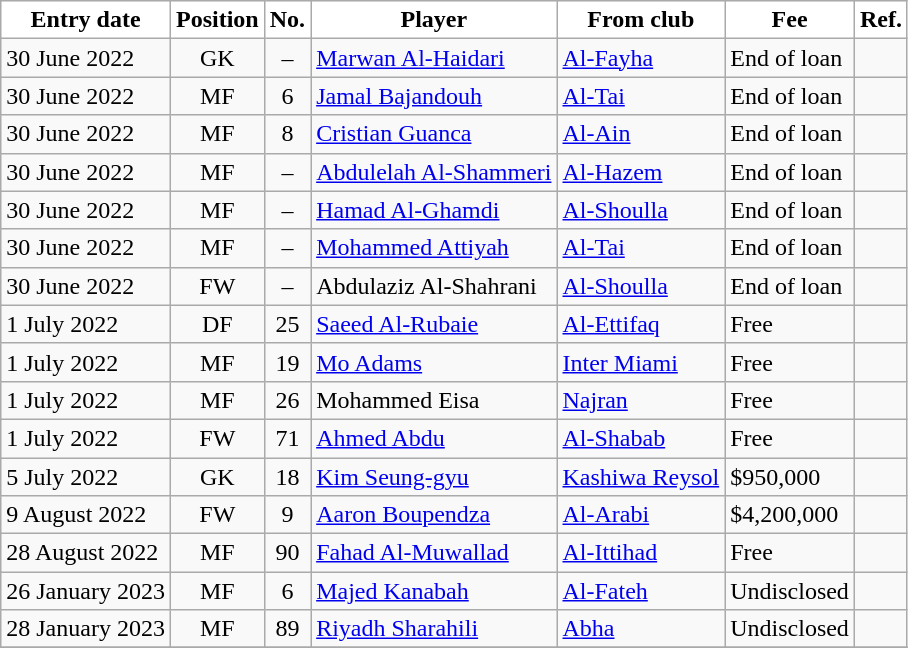<table class="wikitable sortable">
<tr>
<th style="background:white; color:black;"><strong>Entry date</strong></th>
<th style="background:white; color:black;"><strong>Position</strong></th>
<th style="background:white; color:black;"><strong>No.</strong></th>
<th style="background:white; color:black;"><strong>Player</strong></th>
<th style="background:white; color:black;"><strong>From club</strong></th>
<th style="background:white; color:black;"><strong>Fee</strong></th>
<th style="background:white; color:black;"><strong>Ref.</strong></th>
</tr>
<tr>
<td>30 June 2022</td>
<td style="text-align:center;">GK</td>
<td style="text-align:center;">–</td>
<td style="text-align:left;"> <a href='#'>Marwan Al-Haidari</a></td>
<td style="text-align:left;"> <a href='#'>Al-Fayha</a></td>
<td>End of loan</td>
<td></td>
</tr>
<tr>
<td>30 June 2022</td>
<td style="text-align:center;">MF</td>
<td style="text-align:center;">6</td>
<td style="text-align:left;"> <a href='#'>Jamal Bajandouh</a></td>
<td style="text-align:left;"> <a href='#'>Al-Tai</a></td>
<td>End of loan</td>
<td></td>
</tr>
<tr>
<td>30 June 2022</td>
<td style="text-align:center;">MF</td>
<td style="text-align:center;">8</td>
<td style="text-align:left;"> <a href='#'>Cristian Guanca</a></td>
<td style="text-align:left;"> <a href='#'>Al-Ain</a></td>
<td>End of loan</td>
<td></td>
</tr>
<tr>
<td>30 June 2022</td>
<td style="text-align:center;">MF</td>
<td style="text-align:center;">–</td>
<td style="text-align:left;"> <a href='#'>Abdulelah Al-Shammeri</a></td>
<td style="text-align:left;"> <a href='#'>Al-Hazem</a></td>
<td>End of loan</td>
<td></td>
</tr>
<tr>
<td>30 June 2022</td>
<td style="text-align:center;">MF</td>
<td style="text-align:center;">–</td>
<td style="text-align:left;"> <a href='#'>Hamad Al-Ghamdi</a></td>
<td style="text-align:left;"> <a href='#'>Al-Shoulla</a></td>
<td>End of loan</td>
<td></td>
</tr>
<tr>
<td>30 June 2022</td>
<td style="text-align:center;">MF</td>
<td style="text-align:center;">–</td>
<td style="text-align:left;"> <a href='#'>Mohammed Attiyah</a></td>
<td style="text-align:left;"> <a href='#'>Al-Tai</a></td>
<td>End of loan</td>
<td></td>
</tr>
<tr>
<td>30 June 2022</td>
<td style="text-align:center;">FW</td>
<td style="text-align:center;">–</td>
<td style="text-align:left;"> Abdulaziz Al-Shahrani</td>
<td style="text-align:left;"> <a href='#'>Al-Shoulla</a></td>
<td>End of loan</td>
<td></td>
</tr>
<tr>
<td>1 July 2022</td>
<td style="text-align:center;">DF</td>
<td style="text-align:center;">25</td>
<td style="text-align:left;"> <a href='#'>Saeed Al-Rubaie</a></td>
<td style="text-align:left;"> <a href='#'>Al-Ettifaq</a></td>
<td>Free</td>
<td></td>
</tr>
<tr>
<td>1 July 2022</td>
<td style="text-align:center;">MF</td>
<td style="text-align:center;">19</td>
<td style="text-align:left;"> <a href='#'>Mo Adams</a></td>
<td style="text-align:left;"> <a href='#'>Inter Miami</a></td>
<td>Free</td>
<td></td>
</tr>
<tr>
<td>1 July 2022</td>
<td style="text-align:center;">MF</td>
<td style="text-align:center;">26</td>
<td style="text-align:left;"> Mohammed Eisa</td>
<td style="text-align:left;"> <a href='#'>Najran</a></td>
<td>Free</td>
<td></td>
</tr>
<tr>
<td>1 July 2022</td>
<td style="text-align:center;">FW</td>
<td style="text-align:center;">71</td>
<td style="text-align:left;"> <a href='#'>Ahmed Abdu</a></td>
<td style="text-align:left;"> <a href='#'>Al-Shabab</a></td>
<td>Free</td>
<td></td>
</tr>
<tr>
<td>5 July 2022</td>
<td style="text-align:center;">GK</td>
<td style="text-align:center;">18</td>
<td style="text-align:left;"> <a href='#'>Kim Seung-gyu</a></td>
<td style="text-align:left;"> <a href='#'>Kashiwa Reysol</a></td>
<td>$950,000</td>
<td></td>
</tr>
<tr>
<td>9 August 2022</td>
<td style="text-align:center;">FW</td>
<td style="text-align:center;">9</td>
<td style="text-align:left;"> <a href='#'>Aaron Boupendza</a></td>
<td style="text-align:left;"> <a href='#'>Al-Arabi</a></td>
<td>$4,200,000</td>
<td></td>
</tr>
<tr>
<td>28 August 2022</td>
<td style="text-align:center;">MF</td>
<td style="text-align:center;">90</td>
<td style="text-align:left;"> <a href='#'>Fahad Al-Muwallad</a></td>
<td style="text-align:left;"> <a href='#'>Al-Ittihad</a></td>
<td>Free</td>
<td></td>
</tr>
<tr>
<td>26 January 2023</td>
<td style="text-align:center;">MF</td>
<td style="text-align:center;">6</td>
<td style="text-align:left;"> <a href='#'>Majed Kanabah</a></td>
<td style="text-align:left;"> <a href='#'>Al-Fateh</a></td>
<td>Undisclosed</td>
<td></td>
</tr>
<tr>
<td>28 January 2023</td>
<td style="text-align:center;">MF</td>
<td style="text-align:center;">89</td>
<td style="text-align:left;"> <a href='#'>Riyadh Sharahili</a></td>
<td style="text-align:left;"> <a href='#'>Abha</a></td>
<td>Undisclosed</td>
<td></td>
</tr>
<tr>
</tr>
</table>
